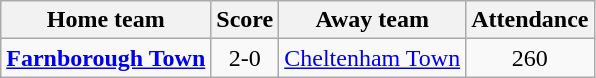<table class="wikitable" style="text-align: center">
<tr>
<th>Home team</th>
<th>Score</th>
<th>Away team</th>
<th>Attendance</th>
</tr>
<tr>
<td><strong><a href='#'>Farnborough Town</a></strong></td>
<td>2-0</td>
<td><a href='#'>Cheltenham Town</a></td>
<td>260</td>
</tr>
</table>
